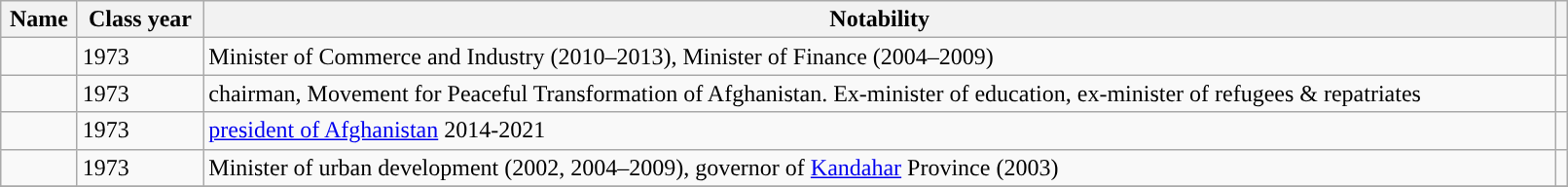<table class="wikitable sortable" style="width:85%">
<tr>
<th scope="col">Name</th>
<th scope="col">Class year</th>
<th scope="col">Notability</th>
<th scope="col"></th>
</tr>
<tr>
<td></td>
<td>1973</td>
<td>Minister of Commerce and Industry (2010–2013), Minister of Finance (2004–2009)</td>
<td style="text-align:center;"></td>
</tr>
<tr>
<td></td>
<td>1973</td>
<td>chairman, Movement for Peaceful Transformation of Afghanistan. Ex-minister of education, ex-minister of refugees & repatriates</td>
<td style="text-align:center;"></td>
</tr>
<tr>
<td></td>
<td>1973</td>
<td><a href='#'>president of Afghanistan</a> 2014-2021</td>
<td style="text-align:center;"></td>
</tr>
<tr>
<td></td>
<td>1973</td>
<td>Minister of urban development (2002, 2004–2009), governor of <a href='#'>Kandahar</a> Province (2003)</td>
<td style="text-align:center;"></td>
</tr>
<tr>
</tr>
</table>
